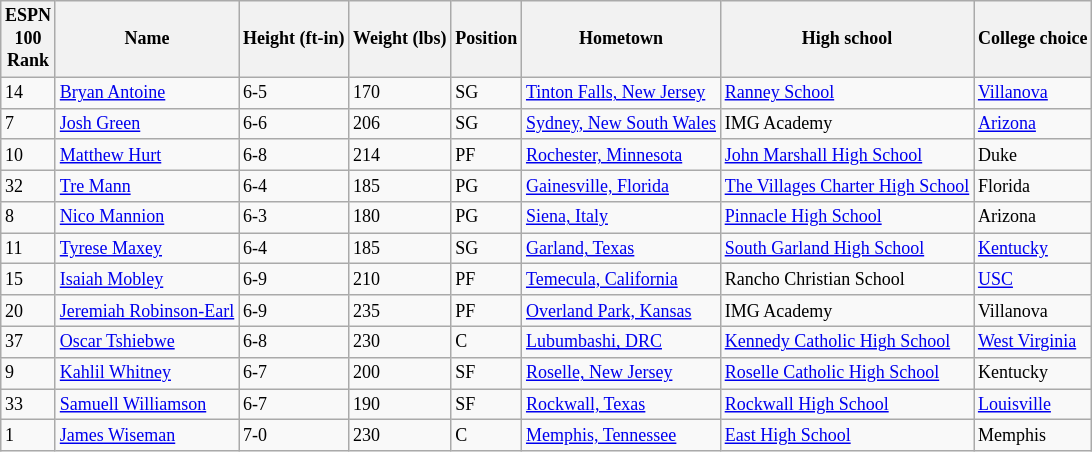<table class="wikitable sortable" style="font-size: 75%" style="width: 75%">
<tr>
<th>ESPN<br> 100 <br> Rank</th>
<th>Name</th>
<th>Height (ft-in)</th>
<th>Weight (lbs)</th>
<th>Position</th>
<th>Hometown</th>
<th>High school</th>
<th>College choice</th>
</tr>
<tr>
<td>14</td>
<td><a href='#'>Bryan Antoine</a></td>
<td>6-5</td>
<td>170</td>
<td>SG</td>
<td><a href='#'>Tinton Falls, New Jersey</a></td>
<td><a href='#'>Ranney School</a></td>
<td><a href='#'>Villanova</a></td>
</tr>
<tr>
<td>7</td>
<td><a href='#'>Josh Green</a></td>
<td>6-6</td>
<td>206</td>
<td>SG</td>
<td><a href='#'>Sydney, New South Wales</a></td>
<td>IMG Academy</td>
<td><a href='#'>Arizona</a></td>
</tr>
<tr>
<td>10</td>
<td><a href='#'>Matthew Hurt</a></td>
<td>6-8</td>
<td>214</td>
<td>PF</td>
<td><a href='#'>Rochester, Minnesota</a></td>
<td><a href='#'>John Marshall High School</a></td>
<td>Duke</td>
</tr>
<tr>
<td>32</td>
<td><a href='#'>Tre Mann</a></td>
<td>6-4</td>
<td>185</td>
<td>PG</td>
<td><a href='#'>Gainesville, Florida</a></td>
<td><a href='#'>The Villages Charter High School</a></td>
<td>Florida</td>
</tr>
<tr>
<td>8</td>
<td><a href='#'>Nico Mannion</a></td>
<td>6-3</td>
<td>180</td>
<td>PG</td>
<td><a href='#'>Siena, Italy</a></td>
<td><a href='#'>Pinnacle High School</a></td>
<td>Arizona</td>
</tr>
<tr>
<td>11</td>
<td><a href='#'>Tyrese Maxey</a></td>
<td>6-4</td>
<td>185</td>
<td>SG</td>
<td><a href='#'>Garland, Texas</a></td>
<td><a href='#'>South Garland High School</a></td>
<td><a href='#'>Kentucky</a></td>
</tr>
<tr>
<td>15</td>
<td><a href='#'>Isaiah Mobley</a></td>
<td>6-9</td>
<td>210</td>
<td>PF</td>
<td><a href='#'>Temecula, California</a></td>
<td>Rancho Christian School</td>
<td><a href='#'>USC</a></td>
</tr>
<tr>
<td>20</td>
<td><a href='#'>Jeremiah Robinson-Earl</a></td>
<td>6-9</td>
<td>235</td>
<td>PF</td>
<td><a href='#'>Overland Park, Kansas</a></td>
<td>IMG Academy</td>
<td>Villanova</td>
</tr>
<tr>
<td>37</td>
<td><a href='#'>Oscar Tshiebwe</a></td>
<td>6-8</td>
<td>230</td>
<td>C</td>
<td><a href='#'>Lubumbashi, DRC</a></td>
<td><a href='#'>Kennedy Catholic High School</a></td>
<td><a href='#'>West Virginia</a></td>
</tr>
<tr>
<td>9</td>
<td><a href='#'>Kahlil Whitney</a></td>
<td>6-7</td>
<td>200</td>
<td>SF</td>
<td><a href='#'>Roselle, New Jersey</a></td>
<td><a href='#'>Roselle Catholic High School</a></td>
<td>Kentucky</td>
</tr>
<tr>
<td>33</td>
<td><a href='#'>Samuell Williamson</a></td>
<td>6-7</td>
<td>190</td>
<td>SF</td>
<td><a href='#'>Rockwall, Texas</a></td>
<td><a href='#'>Rockwall High School</a></td>
<td><a href='#'>Louisville</a></td>
</tr>
<tr>
<td>1</td>
<td><a href='#'>James Wiseman</a></td>
<td>7-0</td>
<td>230</td>
<td>C</td>
<td><a href='#'>Memphis, Tennessee</a></td>
<td><a href='#'>East High School</a></td>
<td>Memphis</td>
</tr>
</table>
